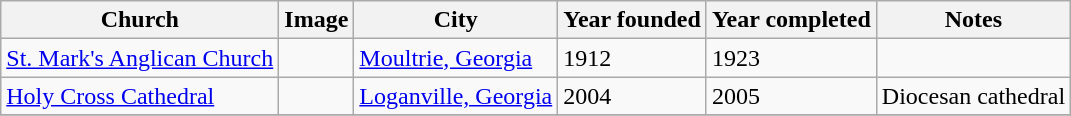<table class="wikitable sortable">
<tr>
<th>Church</th>
<th>Image</th>
<th>City</th>
<th>Year founded</th>
<th>Year completed</th>
<th>Notes</th>
</tr>
<tr>
<td><a href='#'>St. Mark's Anglican Church</a></td>
<td></td>
<td><a href='#'>Moultrie, Georgia</a></td>
<td>1912</td>
<td>1923</td>
<td></td>
</tr>
<tr>
<td><a href='#'>Holy Cross Cathedral</a></td>
<td></td>
<td><a href='#'>Loganville, Georgia</a></td>
<td>2004</td>
<td>2005</td>
<td>Diocesan cathedral</td>
</tr>
<tr>
</tr>
</table>
